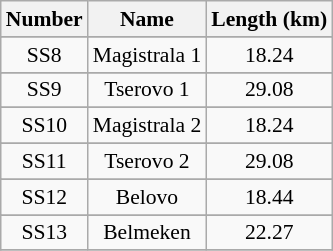<table class="wikitable" border="1" style="font-size:90%;">
<tr>
<th>Number</th>
<th>Name</th>
<th>Length (km)</th>
</tr>
<tr>
</tr>
<tr>
<td rowspan=1 align=center>SS8</td>
<td rowspan=1 align=center>Magistrala 1</td>
<td rowspan=1 align=center>18.24</td>
</tr>
<tr>
</tr>
<tr>
<td rowspan=1 align=center>SS9</td>
<td rowspan=1 align=center>Tserovo 1</td>
<td rowspan=1 align=center>29.08</td>
</tr>
<tr>
</tr>
<tr>
<td rowspan=1 align=center>SS10</td>
<td rowspan=1 align=center>Magistrala 2</td>
<td rowspan=1 align=center>18.24</td>
</tr>
<tr>
</tr>
<tr>
<td rowspan=1 align=center>SS11</td>
<td rowspan=1 align=center>Tserovo 2</td>
<td rowspan=1 align=center>29.08</td>
</tr>
<tr>
</tr>
<tr>
<td rowspan=1 align=center>SS12</td>
<td rowspan=1 align=center>Belovo</td>
<td rowspan=1 align=center>18.44</td>
</tr>
<tr>
</tr>
<tr>
<td rowspan=1 align=center>SS13</td>
<td rowspan=1 align=center>Belmeken</td>
<td rowspan=1 align=center>22.27</td>
</tr>
<tr>
</tr>
</table>
